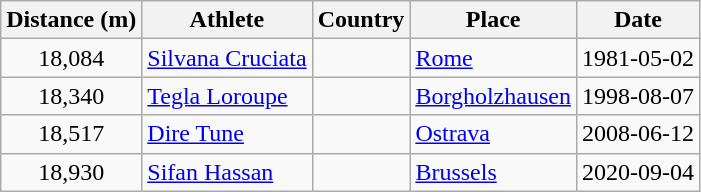<table class="wikitable" border="1">
<tr>
<th>Distance (m)</th>
<th>Athlete</th>
<th>Country</th>
<th>Place</th>
<th>Date</th>
</tr>
<tr>
<td align=center>18,084</td>
<td><a href='#'>Silvana Cruciata</a></td>
<td></td>
<td><a href='#'>Rome</a></td>
<td>1981-05-02</td>
</tr>
<tr>
<td align=center>18,340</td>
<td><a href='#'>Tegla Loroupe</a></td>
<td></td>
<td><a href='#'>Borgholzhausen</a></td>
<td>1998-08-07</td>
</tr>
<tr>
<td align=center>18,517</td>
<td><a href='#'>Dire Tune</a></td>
<td></td>
<td><a href='#'>Ostrava</a></td>
<td>2008-06-12</td>
</tr>
<tr>
<td align=center>18,930</td>
<td><a href='#'>Sifan Hassan</a></td>
<td></td>
<td><a href='#'>Brussels</a></td>
<td>2020-09-04</td>
</tr>
</table>
